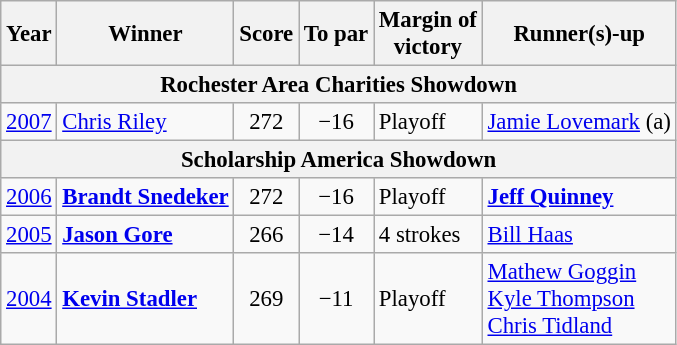<table class=wikitable style=font-size:95%>
<tr>
<th>Year</th>
<th>Winner</th>
<th>Score</th>
<th>To par</th>
<th>Margin of<br>victory</th>
<th>Runner(s)-up</th>
</tr>
<tr>
<th colspan=7>Rochester Area Charities Showdown</th>
</tr>
<tr>
<td><a href='#'>2007</a></td>
<td> <a href='#'>Chris Riley</a></td>
<td align=center>272</td>
<td align=center>−16</td>
<td>Playoff</td>
<td> <a href='#'>Jamie Lovemark</a> (a)</td>
</tr>
<tr>
<th colspan=7>Scholarship America Showdown</th>
</tr>
<tr>
<td><a href='#'>2006</a></td>
<td> <strong><a href='#'>Brandt Snedeker</a></strong></td>
<td align=center>272</td>
<td align=center>−16</td>
<td>Playoff</td>
<td> <strong><a href='#'>Jeff Quinney</a></strong></td>
</tr>
<tr>
<td><a href='#'>2005</a></td>
<td> <strong><a href='#'>Jason Gore</a></strong></td>
<td align=center>266</td>
<td align=center>−14</td>
<td>4 strokes</td>
<td> <a href='#'>Bill Haas</a></td>
</tr>
<tr>
<td><a href='#'>2004</a></td>
<td> <strong><a href='#'>Kevin Stadler</a></strong></td>
<td align=center>269</td>
<td align=center>−11</td>
<td>Playoff</td>
<td> <a href='#'>Mathew Goggin</a><br> <a href='#'>Kyle Thompson</a><br> <a href='#'>Chris Tidland</a></td>
</tr>
</table>
